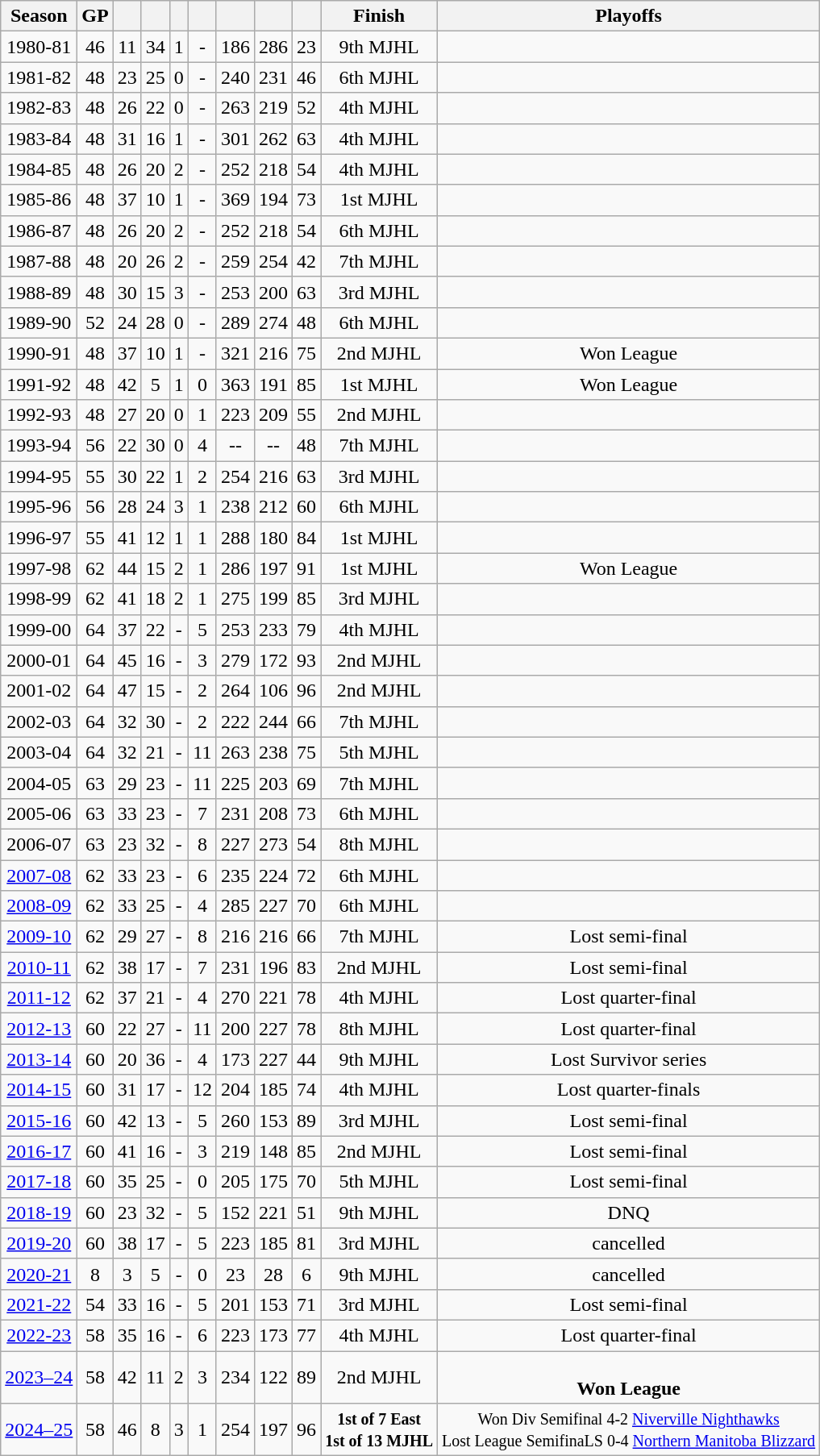<table class="wikitable" style="text-align:center">
<tr>
<th>Season</th>
<th>GP</th>
<th></th>
<th></th>
<th></th>
<th></th>
<th></th>
<th></th>
<th></th>
<th>Finish</th>
<th>Playoffs</th>
</tr>
<tr>
<td>1980-81</td>
<td>46</td>
<td>11</td>
<td>34</td>
<td>1</td>
<td>-</td>
<td>186</td>
<td>286</td>
<td>23</td>
<td>9th MJHL</td>
<td></td>
</tr>
<tr>
<td>1981-82</td>
<td>48</td>
<td>23</td>
<td>25</td>
<td>0</td>
<td>-</td>
<td>240</td>
<td>231</td>
<td>46</td>
<td>6th MJHL</td>
<td></td>
</tr>
<tr>
<td>1982-83</td>
<td>48</td>
<td>26</td>
<td>22</td>
<td>0</td>
<td>-</td>
<td>263</td>
<td>219</td>
<td>52</td>
<td>4th MJHL</td>
<td></td>
</tr>
<tr>
<td>1983-84</td>
<td>48</td>
<td>31</td>
<td>16</td>
<td>1</td>
<td>-</td>
<td>301</td>
<td>262</td>
<td>63</td>
<td>4th MJHL</td>
<td></td>
</tr>
<tr>
<td>1984-85</td>
<td>48</td>
<td>26</td>
<td>20</td>
<td>2</td>
<td>-</td>
<td>252</td>
<td>218</td>
<td>54</td>
<td>4th MJHL</td>
<td></td>
</tr>
<tr>
<td>1985-86</td>
<td>48</td>
<td>37</td>
<td>10</td>
<td>1</td>
<td>-</td>
<td>369</td>
<td>194</td>
<td>73</td>
<td>1st MJHL</td>
<td></td>
</tr>
<tr>
<td>1986-87</td>
<td>48</td>
<td>26</td>
<td>20</td>
<td>2</td>
<td>-</td>
<td>252</td>
<td>218</td>
<td>54</td>
<td>6th MJHL</td>
<td></td>
</tr>
<tr>
<td>1987-88</td>
<td>48</td>
<td>20</td>
<td>26</td>
<td>2</td>
<td>-</td>
<td>259</td>
<td>254</td>
<td>42</td>
<td>7th MJHL</td>
<td></td>
</tr>
<tr>
<td>1988-89</td>
<td>48</td>
<td>30</td>
<td>15</td>
<td>3</td>
<td>-</td>
<td>253</td>
<td>200</td>
<td>63</td>
<td>3rd MJHL</td>
<td></td>
</tr>
<tr>
<td>1989-90</td>
<td>52</td>
<td>24</td>
<td>28</td>
<td>0</td>
<td>-</td>
<td>289</td>
<td>274</td>
<td>48</td>
<td>6th MJHL</td>
<td></td>
</tr>
<tr>
<td>1990-91</td>
<td>48</td>
<td>37</td>
<td>10</td>
<td>1</td>
<td>-</td>
<td>321</td>
<td>216</td>
<td>75</td>
<td>2nd MJHL</td>
<td>Won League</td>
</tr>
<tr>
<td>1991-92</td>
<td>48</td>
<td>42</td>
<td>5</td>
<td>1</td>
<td>0</td>
<td>363</td>
<td>191</td>
<td>85</td>
<td>1st MJHL</td>
<td>Won League</td>
</tr>
<tr>
<td>1992-93</td>
<td>48</td>
<td>27</td>
<td>20</td>
<td>0</td>
<td>1</td>
<td>223</td>
<td>209</td>
<td>55</td>
<td>2nd MJHL</td>
<td></td>
</tr>
<tr>
<td>1993-94</td>
<td>56</td>
<td>22</td>
<td>30</td>
<td>0</td>
<td>4</td>
<td>--</td>
<td>--</td>
<td>48</td>
<td>7th MJHL</td>
<td></td>
</tr>
<tr>
<td>1994-95</td>
<td>55</td>
<td>30</td>
<td>22</td>
<td>1</td>
<td>2</td>
<td>254</td>
<td>216</td>
<td>63</td>
<td>3rd MJHL</td>
<td></td>
</tr>
<tr>
<td>1995-96</td>
<td>56</td>
<td>28</td>
<td>24</td>
<td>3</td>
<td>1</td>
<td>238</td>
<td>212</td>
<td>60</td>
<td>6th MJHL</td>
<td></td>
</tr>
<tr>
<td>1996-97</td>
<td>55</td>
<td>41</td>
<td>12</td>
<td>1</td>
<td>1</td>
<td>288</td>
<td>180</td>
<td>84</td>
<td>1st MJHL</td>
<td></td>
</tr>
<tr>
<td>1997-98</td>
<td>62</td>
<td>44</td>
<td>15</td>
<td>2</td>
<td>1</td>
<td>286</td>
<td>197</td>
<td>91</td>
<td>1st MJHL</td>
<td>Won League</td>
</tr>
<tr>
<td>1998-99</td>
<td>62</td>
<td>41</td>
<td>18</td>
<td>2</td>
<td>1</td>
<td>275</td>
<td>199</td>
<td>85</td>
<td>3rd MJHL</td>
<td></td>
</tr>
<tr>
<td>1999-00</td>
<td>64</td>
<td>37</td>
<td>22</td>
<td>-</td>
<td>5</td>
<td>253</td>
<td>233</td>
<td>79</td>
<td>4th MJHL</td>
<td></td>
</tr>
<tr>
<td>2000-01</td>
<td>64</td>
<td>45</td>
<td>16</td>
<td>-</td>
<td>3</td>
<td>279</td>
<td>172</td>
<td>93</td>
<td>2nd MJHL</td>
<td></td>
</tr>
<tr>
<td>2001-02</td>
<td>64</td>
<td>47</td>
<td>15</td>
<td>-</td>
<td>2</td>
<td>264</td>
<td>106</td>
<td>96</td>
<td>2nd MJHL</td>
<td></td>
</tr>
<tr>
<td>2002-03</td>
<td>64</td>
<td>32</td>
<td>30</td>
<td>-</td>
<td>2</td>
<td>222</td>
<td>244</td>
<td>66</td>
<td>7th MJHL</td>
<td></td>
</tr>
<tr>
<td>2003-04</td>
<td>64</td>
<td>32</td>
<td>21</td>
<td>-</td>
<td>11</td>
<td>263</td>
<td>238</td>
<td>75</td>
<td>5th MJHL</td>
<td></td>
</tr>
<tr>
<td>2004-05</td>
<td>63</td>
<td>29</td>
<td>23</td>
<td>-</td>
<td>11</td>
<td>225</td>
<td>203</td>
<td>69</td>
<td>7th MJHL</td>
<td></td>
</tr>
<tr>
<td>2005-06</td>
<td>63</td>
<td>33</td>
<td>23</td>
<td>-</td>
<td>7</td>
<td>231</td>
<td>208</td>
<td>73</td>
<td>6th MJHL</td>
<td></td>
</tr>
<tr>
<td>2006-07</td>
<td>63</td>
<td>23</td>
<td>32</td>
<td>-</td>
<td>8</td>
<td>227</td>
<td>273</td>
<td>54</td>
<td>8th MJHL</td>
<td></td>
</tr>
<tr>
<td><a href='#'>2007-08</a></td>
<td>62</td>
<td>33</td>
<td>23</td>
<td>-</td>
<td>6</td>
<td>235</td>
<td>224</td>
<td>72</td>
<td>6th MJHL</td>
<td></td>
</tr>
<tr>
<td><a href='#'>2008-09</a></td>
<td>62</td>
<td>33</td>
<td>25</td>
<td>-</td>
<td>4</td>
<td>285</td>
<td>227</td>
<td>70</td>
<td>6th MJHL</td>
<td></td>
</tr>
<tr>
<td><a href='#'>2009-10</a></td>
<td>62</td>
<td>29</td>
<td>27</td>
<td>-</td>
<td>8</td>
<td>216</td>
<td>216</td>
<td>66</td>
<td>7th MJHL</td>
<td>Lost semi-final</td>
</tr>
<tr>
<td><a href='#'>2010-11</a></td>
<td>62</td>
<td>38</td>
<td>17</td>
<td>-</td>
<td>7</td>
<td>231</td>
<td>196</td>
<td>83</td>
<td>2nd MJHL</td>
<td>Lost semi-final</td>
</tr>
<tr>
<td><a href='#'>2011-12</a></td>
<td>62</td>
<td>37</td>
<td>21</td>
<td>-</td>
<td>4</td>
<td>270</td>
<td>221</td>
<td>78</td>
<td>4th MJHL</td>
<td>Lost quarter-final</td>
</tr>
<tr>
<td><a href='#'>2012-13</a></td>
<td>60</td>
<td>22</td>
<td>27</td>
<td>-</td>
<td>11</td>
<td>200</td>
<td>227</td>
<td>78</td>
<td>8th MJHL</td>
<td>Lost quarter-final</td>
</tr>
<tr>
<td><a href='#'>2013-14</a></td>
<td>60</td>
<td>20</td>
<td>36</td>
<td>-</td>
<td>4</td>
<td>173</td>
<td>227</td>
<td>44</td>
<td>9th MJHL</td>
<td>Lost Survivor series</td>
</tr>
<tr>
<td><a href='#'>2014-15</a></td>
<td>60</td>
<td>31</td>
<td>17</td>
<td>-</td>
<td>12</td>
<td>204</td>
<td>185</td>
<td>74</td>
<td>4th MJHL</td>
<td>Lost quarter-finals</td>
</tr>
<tr>
<td><a href='#'>2015-16</a></td>
<td>60</td>
<td>42</td>
<td>13</td>
<td>-</td>
<td>5</td>
<td>260</td>
<td>153</td>
<td>89</td>
<td>3rd MJHL</td>
<td>Lost semi-final</td>
</tr>
<tr>
<td><a href='#'>2016-17</a></td>
<td>60</td>
<td>41</td>
<td>16</td>
<td>-</td>
<td>3</td>
<td>219</td>
<td>148</td>
<td>85</td>
<td>2nd MJHL</td>
<td>Lost semi-final</td>
</tr>
<tr>
<td><a href='#'>2017-18</a></td>
<td>60</td>
<td>35</td>
<td>25</td>
<td>-</td>
<td>0</td>
<td>205</td>
<td>175</td>
<td>70</td>
<td>5th MJHL</td>
<td>Lost semi-final</td>
</tr>
<tr>
<td><a href='#'>2018-19</a></td>
<td>60</td>
<td>23</td>
<td>32</td>
<td>-</td>
<td>5</td>
<td>152</td>
<td>221</td>
<td>51</td>
<td>9th MJHL</td>
<td>DNQ</td>
</tr>
<tr>
<td><a href='#'>2019-20</a></td>
<td>60</td>
<td>38</td>
<td>17</td>
<td>-</td>
<td>5</td>
<td>223</td>
<td>185</td>
<td>81</td>
<td>3rd MJHL</td>
<td>cancelled</td>
</tr>
<tr>
<td><a href='#'>2020-21</a></td>
<td>8</td>
<td>3</td>
<td>5</td>
<td>-</td>
<td>0</td>
<td>23</td>
<td>28</td>
<td>6</td>
<td>9th MJHL</td>
<td>cancelled</td>
</tr>
<tr>
<td><a href='#'>2021-22</a></td>
<td>54</td>
<td>33</td>
<td>16</td>
<td>-</td>
<td>5</td>
<td>201</td>
<td>153</td>
<td>71</td>
<td>3rd MJHL</td>
<td>Lost semi-final</td>
</tr>
<tr>
<td><a href='#'>2022-23</a></td>
<td>58</td>
<td>35</td>
<td>16</td>
<td>-</td>
<td>6</td>
<td>223</td>
<td>173</td>
<td>77</td>
<td>4th MJHL</td>
<td>Lost quarter-final</td>
</tr>
<tr>
<td><a href='#'>2023–24</a></td>
<td>58</td>
<td>42</td>
<td>11</td>
<td>2</td>
<td>3</td>
<td>234</td>
<td>122</td>
<td>89</td>
<td>2nd MJHL</td>
<td><br><strong>Won League</strong></td>
</tr>
<tr>
<td><a href='#'>2024–25</a></td>
<td>58</td>
<td>46</td>
<td>8</td>
<td>3</td>
<td>1</td>
<td>254</td>
<td>197</td>
<td>96</td>
<td><small><strong>1st of 7 East</strong><br><strong>1st of 13 MJHL</strong></small></td>
<td><small> Won Div Semifinal 4-2 <a href='#'>Niverville Nighthawks</a><br>Lost League SemifinaLS 0-4 <a href='#'>Northern Manitoba Blizzard</a></small></td>
</tr>
</table>
